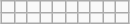<table class="wikitable" style="margin:auto; border: none;">
<tr>
</tr>
<tr style="font-size:14pt;">
<td></td>
<td></td>
<td></td>
<td></td>
<td></td>
<td></td>
<td></td>
<td></td>
<td></td>
<td></td>
</tr>
<tr>
<td></td>
<td></td>
<td></td>
<td></td>
<td></td>
<td></td>
<td></td>
<td></td>
<td></td>
<td></td>
</tr>
</table>
